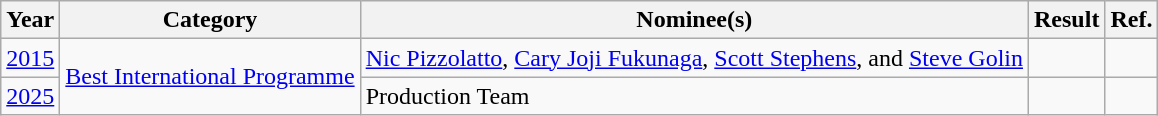<table class="wikitable plainrowheaders">
<tr>
<th>Year</th>
<th>Category</th>
<th>Nominee(s)</th>
<th>Result</th>
<th>Ref.</th>
</tr>
<tr>
<td><a href='#'>2015</a></td>
<td rowspan="2"><a href='#'>Best International Programme</a></td>
<td><a href='#'>Nic Pizzolatto</a>, <a href='#'>Cary Joji Fukunaga</a>, <a href='#'>Scott Stephens</a>, and <a href='#'>Steve Golin</a></td>
<td></td>
<td align="center"> </td>
</tr>
<tr>
<td><a href='#'>2025</a></td>
<td>Production Team</td>
<td></td>
<td align="center"></td>
</tr>
</table>
